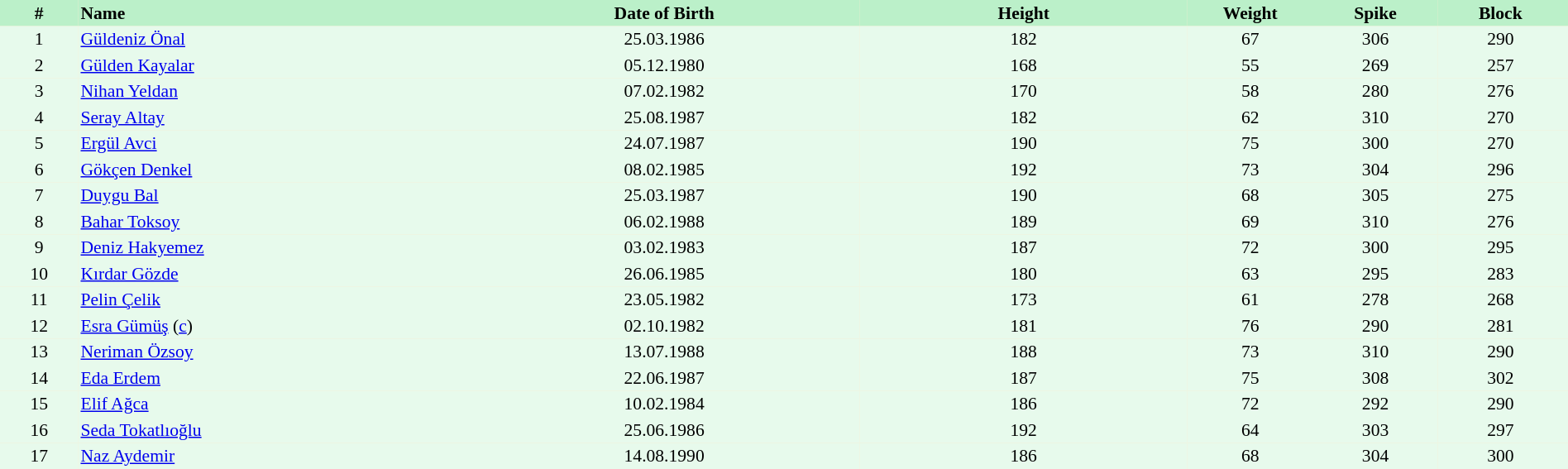<table border=0 cellpadding=2 cellspacing=0  |- bgcolor=#FFECCE style="text-align:center; font-size:90%;" width=100%>
<tr bgcolor=#BBF0C9>
<th width=5%>#</th>
<th width=25% align=left>Name</th>
<th width=25%>Date of Birth</th>
<th width=21%>Height</th>
<th width=8%>Weight</th>
<th width=8%>Spike</th>
<th width=8%>Block</th>
<th></th>
</tr>
<tr bgcolor=#E7FAEC>
<td>1</td>
<td align=left><a href='#'>Güldeniz Önal</a></td>
<td>25.03.1986</td>
<td>182</td>
<td>67</td>
<td>306</td>
<td>290</td>
<td></td>
</tr>
<tr bgcolor=#E7FAEC>
<td>2</td>
<td align=left><a href='#'>Gülden Kayalar</a></td>
<td>05.12.1980</td>
<td>168</td>
<td>55</td>
<td>269</td>
<td>257</td>
<td></td>
</tr>
<tr bgcolor=#E7FAEC>
<td>3</td>
<td align=left><a href='#'>Nihan Yeldan</a></td>
<td>07.02.1982</td>
<td>170</td>
<td>58</td>
<td>280</td>
<td>276</td>
<td></td>
</tr>
<tr bgcolor=#E7FAEC>
<td>4</td>
<td align=left><a href='#'>Seray Altay</a></td>
<td>25.08.1987</td>
<td>182</td>
<td>62</td>
<td>310</td>
<td>270</td>
<td></td>
</tr>
<tr bgcolor=#E7FAEC>
<td>5</td>
<td align=left><a href='#'>Ergül Avci</a></td>
<td>24.07.1987</td>
<td>190</td>
<td>75</td>
<td>300</td>
<td>270</td>
<td></td>
</tr>
<tr bgcolor=#E7FAEC>
<td>6</td>
<td align=left><a href='#'>Gökçen Denkel</a></td>
<td>08.02.1985</td>
<td>192</td>
<td>73</td>
<td>304</td>
<td>296</td>
<td></td>
</tr>
<tr bgcolor=#E7FAEC>
<td>7</td>
<td align=left><a href='#'>Duygu Bal</a></td>
<td>25.03.1987</td>
<td>190</td>
<td>68</td>
<td>305</td>
<td>275</td>
<td></td>
</tr>
<tr bgcolor=#E7FAEC>
<td>8</td>
<td align=left><a href='#'>Bahar Toksoy</a></td>
<td>06.02.1988</td>
<td>189</td>
<td>69</td>
<td>310</td>
<td>276</td>
<td></td>
</tr>
<tr bgcolor=#E7FAEC>
<td>9</td>
<td align=left><a href='#'>Deniz Hakyemez</a></td>
<td>03.02.1983</td>
<td>187</td>
<td>72</td>
<td>300</td>
<td>295</td>
<td></td>
</tr>
<tr bgcolor=#E7FAEC>
<td>10</td>
<td align=left><a href='#'>Kırdar Gözde</a></td>
<td>26.06.1985</td>
<td>180</td>
<td>63</td>
<td>295</td>
<td>283</td>
<td></td>
</tr>
<tr bgcolor=#E7FAEC>
<td>11</td>
<td align=left><a href='#'>Pelin Çelik</a></td>
<td>23.05.1982</td>
<td>173</td>
<td>61</td>
<td>278</td>
<td>268</td>
<td></td>
</tr>
<tr bgcolor=#E7FAEC>
<td>12</td>
<td align=left><a href='#'>Esra Gümüş</a> (<a href='#'>c</a>)</td>
<td>02.10.1982</td>
<td>181</td>
<td>76</td>
<td>290</td>
<td>281</td>
<td></td>
</tr>
<tr bgcolor=#E7FAEC>
<td>13</td>
<td align=left><a href='#'>Neriman Özsoy</a></td>
<td>13.07.1988</td>
<td>188</td>
<td>73</td>
<td>310</td>
<td>290</td>
<td></td>
</tr>
<tr bgcolor=#E7FAEC>
<td>14</td>
<td align=left><a href='#'>Eda Erdem</a></td>
<td>22.06.1987</td>
<td>187</td>
<td>75</td>
<td>308</td>
<td>302</td>
<td></td>
</tr>
<tr bgcolor=#E7FAEC>
<td>15</td>
<td align=left><a href='#'>Elif Ağca</a></td>
<td>10.02.1984</td>
<td>186</td>
<td>72</td>
<td>292</td>
<td>290</td>
<td></td>
</tr>
<tr bgcolor=#E7FAEC>
<td>16</td>
<td align=left><a href='#'>Seda Tokatlıoğlu</a></td>
<td>25.06.1986</td>
<td>192</td>
<td>64</td>
<td>303</td>
<td>297</td>
<td></td>
</tr>
<tr bgcolor=#E7FAEC>
<td>17</td>
<td align=left><a href='#'>Naz Aydemir</a></td>
<td>14.08.1990</td>
<td>186</td>
<td>68</td>
<td>304</td>
<td>300</td>
<td></td>
</tr>
</table>
